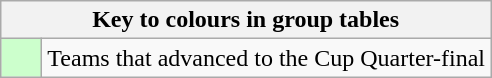<table class="wikitable" style="text-align: center;">
<tr>
<th colspan=2>Key to colours in group tables</th>
</tr>
<tr>
<td style="background:#cfc; width:20px;"></td>
<td align=left>Teams that advanced to the Cup Quarter-final</td>
</tr>
</table>
